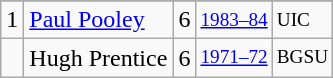<table class="wikitable">
<tr>
</tr>
<tr>
<td>1</td>
<td><a href='#'>Paul Pooley</a></td>
<td>6</td>
<td style="font-size:80%;"><a href='#'>1983–84</a></td>
<td style="font-size:80%;">UIC</td>
</tr>
<tr>
<td></td>
<td>Hugh Prentice</td>
<td>6</td>
<td style="font-size:80%;"><a href='#'>1971–72</a></td>
<td style="font-size:80%;">BGSU</td>
</tr>
</table>
